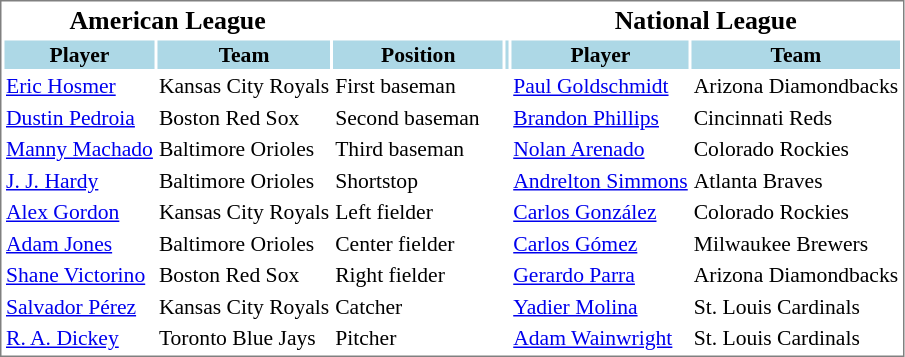<table cellpadding="1"  style="width:auto; font-size:90%; border:1px solid gray;">
<tr style="text-align:center; font-size:larger;">
<th colspan=2>American League</th>
<th></th>
<th></th>
<th colspan=2>National League</th>
</tr>
<tr style="background:lightblue;">
<th>Player</th>
<th>Team</th>
<th>Position</th>
<th></th>
<th>Player</th>
<th>Team</th>
</tr>
<tr>
<td><a href='#'>Eric Hosmer</a></td>
<td>Kansas City Royals</td>
<td>First baseman</td>
<td></td>
<td><a href='#'>Paul Goldschmidt</a></td>
<td>Arizona Diamondbacks</td>
</tr>
<tr>
<td><a href='#'>Dustin Pedroia</a></td>
<td>Boston Red Sox</td>
<td>Second baseman    </td>
<td></td>
<td><a href='#'>Brandon Phillips</a></td>
<td>Cincinnati Reds</td>
</tr>
<tr>
<td><a href='#'>Manny Machado</a></td>
<td>Baltimore Orioles</td>
<td>Third baseman</td>
<td></td>
<td><a href='#'>Nolan Arenado</a></td>
<td>Colorado Rockies</td>
</tr>
<tr>
<td><a href='#'>J. J. Hardy</a></td>
<td>Baltimore Orioles</td>
<td>Shortstop</td>
<td></td>
<td><a href='#'>Andrelton Simmons</a></td>
<td>Atlanta Braves</td>
</tr>
<tr>
<td><a href='#'>Alex Gordon</a></td>
<td>Kansas City Royals</td>
<td>Left fielder</td>
<td></td>
<td><a href='#'>Carlos González</a></td>
<td>Colorado Rockies</td>
</tr>
<tr>
<td><a href='#'>Adam Jones</a></td>
<td>Baltimore Orioles</td>
<td>Center fielder</td>
<td></td>
<td><a href='#'>Carlos Gómez</a></td>
<td>Milwaukee Brewers</td>
</tr>
<tr>
<td><a href='#'>Shane Victorino</a></td>
<td>Boston Red Sox</td>
<td>Right fielder</td>
<td></td>
<td><a href='#'>Gerardo Parra</a></td>
<td>Arizona Diamondbacks</td>
</tr>
<tr>
<td><a href='#'>Salvador Pérez</a></td>
<td>Kansas City Royals</td>
<td>Catcher</td>
<td></td>
<td><a href='#'>Yadier Molina</a></td>
<td>St. Louis Cardinals</td>
</tr>
<tr>
<td><a href='#'>R. A. Dickey</a></td>
<td>Toronto Blue Jays</td>
<td>Pitcher</td>
<td></td>
<td><a href='#'>Adam Wainwright</a></td>
<td>St. Louis Cardinals</td>
</tr>
</table>
